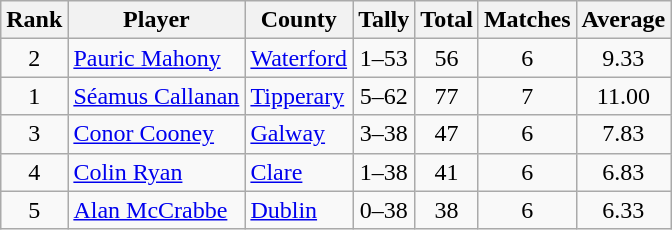<table class="wikitable">
<tr>
<th>Rank</th>
<th>Player</th>
<th>County</th>
<th>Tally</th>
<th>Total</th>
<th>Matches</th>
<th>Average</th>
</tr>
<tr>
<td rowspan=1 align=center>2</td>
<td><a href='#'>Pauric Mahony</a></td>
<td><a href='#'>Waterford</a></td>
<td align=center>1–53</td>
<td align=center>56</td>
<td align=center>6</td>
<td align=center>9.33</td>
</tr>
<tr>
<td rowspan=1 align=center>1</td>
<td><a href='#'>Séamus Callanan</a></td>
<td><a href='#'>Tipperary</a></td>
<td align=center>5–62</td>
<td align=center>77</td>
<td align=center>7</td>
<td align=center>11.00</td>
</tr>
<tr>
<td rowspan=1 align=center>3</td>
<td><a href='#'>Conor Cooney</a></td>
<td><a href='#'>Galway</a></td>
<td align=center>3–38</td>
<td align=center>47</td>
<td align=center>6</td>
<td align=center>7.83</td>
</tr>
<tr>
<td rowspan=1 align=center>4</td>
<td><a href='#'>Colin Ryan</a></td>
<td><a href='#'>Clare</a></td>
<td align=center>1–38</td>
<td align=center>41</td>
<td align=center>6</td>
<td align=center>6.83</td>
</tr>
<tr>
<td rowspan=1 align=center>5</td>
<td><a href='#'>Alan McCrabbe</a></td>
<td><a href='#'>Dublin</a></td>
<td align=center>0–38</td>
<td align=center>38</td>
<td align=center>6</td>
<td align=center>6.33</td>
</tr>
</table>
